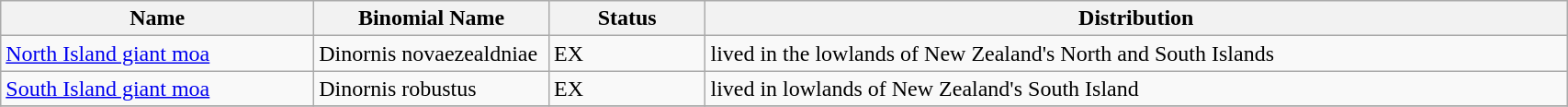<table class="wikitable" style="width:90%">
<tr>
<th style="width:20%">Name</th>
<th style="width:15%">Binomial Name</th>
<th style="width:10%">Status</th>
<th>Distribution</th>
</tr>
<tr>
<td><a href='#'>North Island giant moa</a></td>
<td>Dinornis novaezealdniae</td>
<td>EX</td>
<td>lived in the lowlands of New Zealand's North and South Islands</td>
</tr>
<tr>
<td><a href='#'>South Island giant moa</a></td>
<td>Dinornis robustus</td>
<td>EX</td>
<td>lived in lowlands of New Zealand's South Island</td>
</tr>
<tr>
</tr>
</table>
